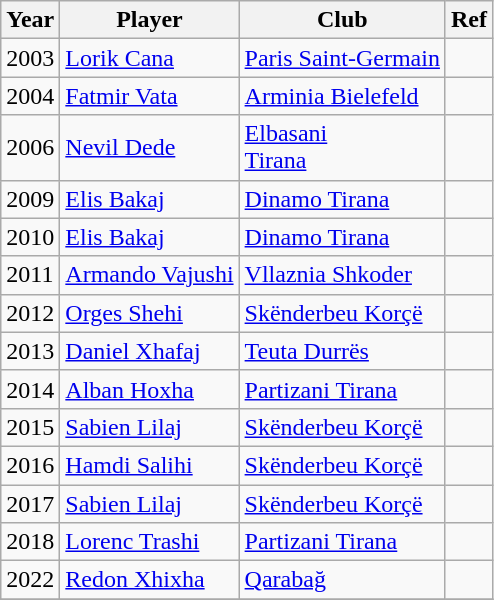<table class="wikitable plainrowheaders sortable">
<tr>
<th scope=col>Year</th>
<th scope=col>Player</th>
<th scope=col>Club</th>
<th scope=col>Ref</th>
</tr>
<tr>
<td>2003</td>
<td><a href='#'>Lorik Cana</a></td>
<td> <a href='#'>Paris Saint-Germain</a></td>
<td></td>
</tr>
<tr>
<td>2004</td>
<td><a href='#'>Fatmir Vata</a></td>
<td> <a href='#'>Arminia Bielefeld</a></td>
<td></td>
</tr>
<tr>
<td>2006</td>
<td><a href='#'>Nevil Dede</a></td>
<td> <a href='#'>Elbasani</a><br> <a href='#'>Tirana</a></td>
<td></td>
</tr>
<tr>
<td>2009</td>
<td><a href='#'>Elis Bakaj</a></td>
<td> <a href='#'>Dinamo Tirana</a></td>
<td></td>
</tr>
<tr>
<td>2010</td>
<td><a href='#'>Elis Bakaj</a></td>
<td> <a href='#'>Dinamo Tirana</a></td>
<td></td>
</tr>
<tr>
<td>2011</td>
<td><a href='#'>Armando Vajushi</a></td>
<td> <a href='#'>Vllaznia Shkoder</a></td>
<td></td>
</tr>
<tr>
<td>2012</td>
<td><a href='#'>Orges Shehi</a></td>
<td> <a href='#'>Skënderbeu Korçë</a></td>
<td></td>
</tr>
<tr>
<td>2013</td>
<td><a href='#'>Daniel Xhafaj</a></td>
<td> <a href='#'>Teuta Durrës</a></td>
<td></td>
</tr>
<tr>
<td>2014</td>
<td><a href='#'>Alban Hoxha</a></td>
<td> <a href='#'>Partizani Tirana</a></td>
<td></td>
</tr>
<tr>
<td>2015</td>
<td><a href='#'>Sabien Lilaj</a></td>
<td> <a href='#'>Skënderbeu Korçë</a></td>
<td></td>
</tr>
<tr>
<td>2016</td>
<td><a href='#'>Hamdi Salihi</a></td>
<td> <a href='#'>Skënderbeu Korçë</a></td>
<td></td>
</tr>
<tr>
<td>2017</td>
<td><a href='#'>Sabien Lilaj</a></td>
<td> <a href='#'>Skënderbeu Korçë</a></td>
<td></td>
</tr>
<tr>
<td>2018</td>
<td><a href='#'>Lorenc Trashi</a></td>
<td> <a href='#'>Partizani Tirana</a></td>
<td></td>
</tr>
<tr>
<td>2022</td>
<td><a href='#'>Redon Xhixha</a></td>
<td> <a href='#'>Qarabağ</a></td>
<td></td>
</tr>
<tr>
</tr>
</table>
